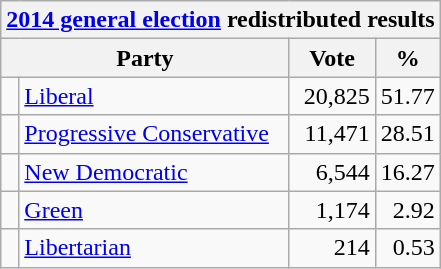<table class="wikitable">
<tr>
<th colspan="4"><a href='#'>2014 general election</a> redistributed results</th>
</tr>
<tr>
<th bgcolor="#DDDDFF" width="130px" colspan="2">Party</th>
<th bgcolor="#DDDDFF" width="50px">Vote</th>
<th bgcolor="#DDDDFF" width="30px">%</th>
</tr>
<tr>
<td> </td>
<td><a href='#'>Liberal</a></td>
<td align=right>20,825</td>
<td align=right>51.77</td>
</tr>
<tr>
<td> </td>
<td><a href='#'>Progressive Conservative</a></td>
<td align=right>11,471</td>
<td align=right>28.51</td>
</tr>
<tr>
<td> </td>
<td><a href='#'>New Democratic</a></td>
<td align=right>6,544</td>
<td align=right>16.27</td>
</tr>
<tr>
<td> </td>
<td><a href='#'>Green</a></td>
<td align=right>1,174</td>
<td align=right>2.92</td>
</tr>
<tr>
<td> </td>
<td><a href='#'>Libertarian</a></td>
<td align=right>214</td>
<td align=right>0.53</td>
</tr>
</table>
